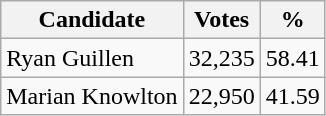<table class="wikitable">
<tr>
<th>Candidate</th>
<th>Votes</th>
<th>%</th>
</tr>
<tr>
<td>Ryan Guillen</td>
<td>32,235</td>
<td>58.41</td>
</tr>
<tr>
<td>Marian Knowlton</td>
<td>22,950</td>
<td>41.59</td>
</tr>
</table>
